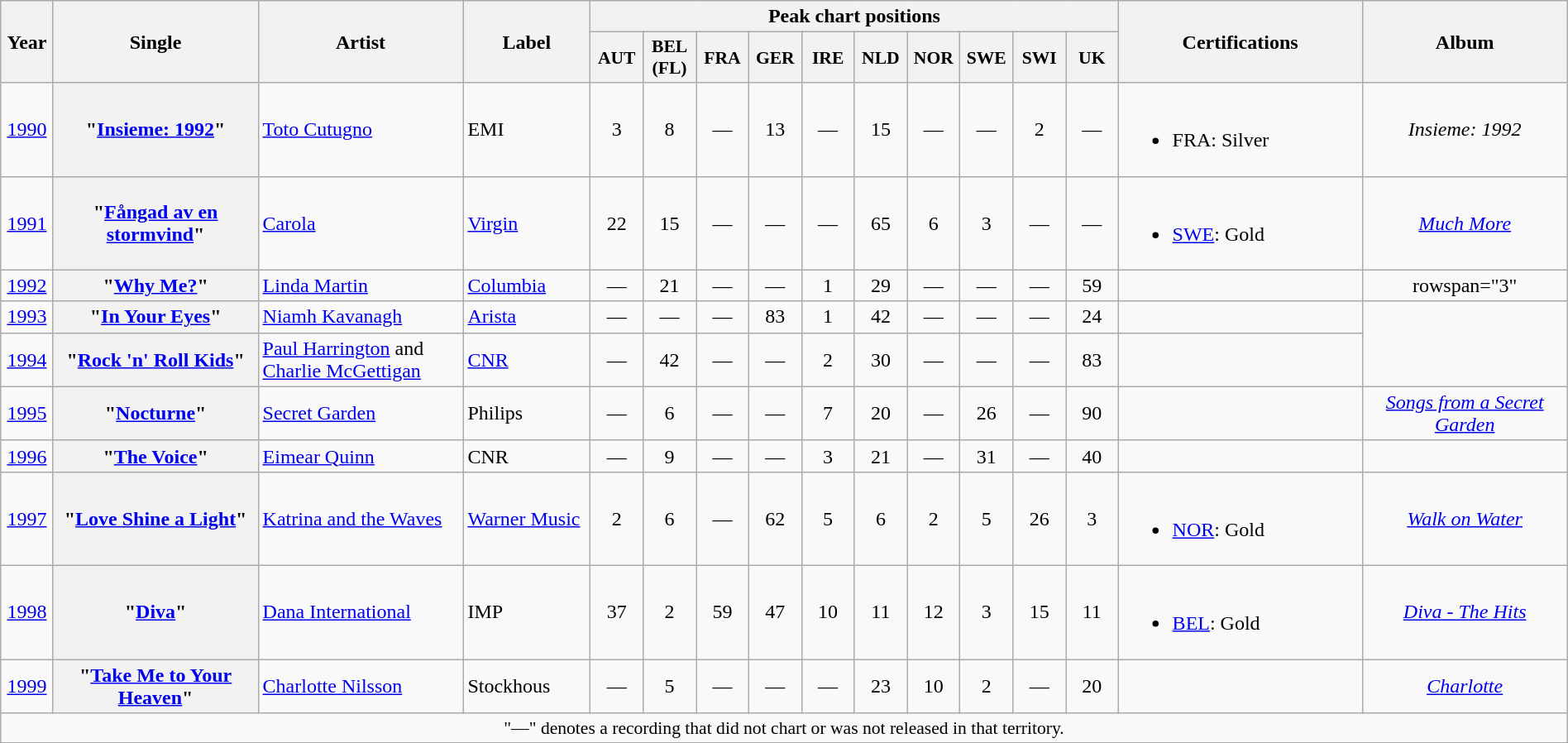<table class="wikitable plainrowheaders" style="text-align:center;width:100%;">
<tr>
<th rowspan="2" style="width:35px;">Year</th>
<th rowspan="2" style="width:10em;">Single</th>
<th rowspan="2" style="width:10em;">Artist</th>
<th rowspan="2" style="width:6em;">Label</th>
<th colspan="10">Peak chart positions</th>
<th rowspan="2" style="width:12em;">Certifications</th>
<th rowspan="2" style="width:10em;">Album</th>
</tr>
<tr>
<th scope="col" style="width:2.5em;font-size:90%;">AUT<br></th>
<th scope="col" style="width:2.5em;font-size:90%;">BEL<br>(FL)<br></th>
<th scope="col" style="width:2.5em;font-size:90%;">FRA<br></th>
<th scope="col" style="width:2.5em;font-size:90%;">GER<br></th>
<th scope="col" style="width:2.5em;font-size:90%;">IRE<br></th>
<th scope="col" style="width:2.5em;font-size:90%;">NLD<br></th>
<th scope="col" style="width:2.5em;font-size:90%;">NOR <br></th>
<th scope="col" style="width:2.5em;font-size:90%;">SWE<br></th>
<th scope="col" style="width:2.5em;font-size:90%;">SWI<br></th>
<th scope="col" style="width:2.5em;font-size:90%;">UK<br></th>
</tr>
<tr>
<td><a href='#'>1990</a></td>
<th scope="row">"<a href='#'>Insieme: 1992</a>"</th>
<td style="text-align:left;"><a href='#'>Toto Cutugno</a></td>
<td style="text-align:left;">EMI</td>
<td>3</td>
<td>8</td>
<td>—</td>
<td>13</td>
<td>—</td>
<td>15</td>
<td>—</td>
<td>—</td>
<td>2</td>
<td>—</td>
<td style="text-align:left;"><br><ul><li>FRA: Silver</li></ul></td>
<td><em>Insieme: 1992</em></td>
</tr>
<tr>
<td><a href='#'>1991</a></td>
<th scope="row">"<a href='#'>Fångad av en stormvind</a>"</th>
<td style="text-align:left;"><a href='#'>Carola</a></td>
<td style="text-align:left;"><a href='#'>Virgin</a></td>
<td>22</td>
<td>15</td>
<td>—</td>
<td>—</td>
<td>—</td>
<td>65</td>
<td>6</td>
<td>3</td>
<td>—</td>
<td>—</td>
<td style="text-align:left;"><br><ul><li><a href='#'>SWE</a>: Gold</li></ul></td>
<td><em><a href='#'>Much More</a></em></td>
</tr>
<tr>
<td><a href='#'>1992</a></td>
<th scope="row">"<a href='#'>Why Me?</a>"</th>
<td style="text-align:left;"><a href='#'>Linda Martin</a></td>
<td style="text-align:left;"><a href='#'>Columbia</a></td>
<td>—</td>
<td>21</td>
<td>—</td>
<td>—</td>
<td>1</td>
<td>29</td>
<td>—</td>
<td>—</td>
<td>—</td>
<td>59</td>
<td style="text-align:left;"></td>
<td>rowspan="3" </td>
</tr>
<tr>
<td><a href='#'>1993</a></td>
<th scope="row">"<a href='#'>In Your Eyes</a>"</th>
<td style="text-align:left;"><a href='#'>Niamh Kavanagh</a></td>
<td style="text-align:left;"><a href='#'>Arista</a></td>
<td>—</td>
<td>—</td>
<td>—</td>
<td>83</td>
<td>1</td>
<td>42</td>
<td>—</td>
<td>—</td>
<td>—</td>
<td>24</td>
<td style="text-align:left;"></td>
</tr>
<tr>
<td><a href='#'>1994</a></td>
<th scope="row">"<a href='#'>Rock 'n' Roll Kids</a>"</th>
<td style="text-align:left;"><a href='#'>Paul Harrington</a> and <a href='#'>Charlie McGettigan</a></td>
<td style="text-align:left;"><a href='#'>CNR</a></td>
<td>—</td>
<td>42</td>
<td>—</td>
<td>—</td>
<td>2</td>
<td>30</td>
<td>—</td>
<td>—</td>
<td>—</td>
<td>83</td>
<td style="text-align:left;"></td>
</tr>
<tr>
<td><a href='#'>1995</a></td>
<th scope="row">"<a href='#'>Nocturne</a>"</th>
<td style="text-align:left;"><a href='#'>Secret Garden</a></td>
<td style="text-align:left;">Philips</td>
<td>—</td>
<td>6</td>
<td>—</td>
<td>—</td>
<td>7</td>
<td>20</td>
<td>—</td>
<td>26</td>
<td>—</td>
<td>90</td>
<td style="text-align:left;"></td>
<td><em><a href='#'>Songs from a Secret Garden</a></em></td>
</tr>
<tr>
<td><a href='#'>1996</a></td>
<th scope="row">"<a href='#'>The Voice</a>"</th>
<td style="text-align:left;"><a href='#'>Eimear Quinn</a></td>
<td style="text-align:left;">CNR</td>
<td>—</td>
<td>9</td>
<td>—</td>
<td>—</td>
<td>3</td>
<td>21</td>
<td>—</td>
<td>31</td>
<td>—</td>
<td>40</td>
<td style="text-align:left;"></td>
<td></td>
</tr>
<tr>
<td><a href='#'>1997</a></td>
<th scope="row">"<a href='#'>Love Shine a Light</a>"</th>
<td style="text-align:left;"><a href='#'>Katrina and the Waves</a></td>
<td style="text-align:left;"><a href='#'>Warner Music</a></td>
<td>2</td>
<td>6</td>
<td>—</td>
<td>62</td>
<td>5</td>
<td>6</td>
<td>2</td>
<td>5</td>
<td>26</td>
<td>3</td>
<td style="text-align:left;"><br><ul><li><a href='#'>NOR</a>: Gold</li></ul></td>
<td><a href='#'><em>Walk on Water</em></a></td>
</tr>
<tr>
<td><a href='#'>1998</a></td>
<th scope="row">"<a href='#'>Diva</a>"</th>
<td style="text-align:left;"><a href='#'>Dana International</a></td>
<td style="text-align:left;">IMP</td>
<td>37</td>
<td>2</td>
<td>59</td>
<td>47</td>
<td>10</td>
<td>11</td>
<td>12</td>
<td>3</td>
<td>15</td>
<td>11</td>
<td style="text-align:left;"><br><ul><li><a href='#'>BEL</a>: Gold</li></ul></td>
<td><em><a href='#'>Diva - The Hits</a></em></td>
</tr>
<tr>
<td><a href='#'>1999</a></td>
<th scope="row">"<a href='#'>Take Me to Your Heaven</a>"</th>
<td style="text-align:left;"><a href='#'>Charlotte Nilsson</a></td>
<td style="text-align:left;">Stockhous</td>
<td>—</td>
<td>5</td>
<td>—</td>
<td>—</td>
<td>—</td>
<td>23</td>
<td>10</td>
<td>2</td>
<td>—</td>
<td>20</td>
<td style="text-align:left;"></td>
<td><em><a href='#'>Charlotte</a></em></td>
</tr>
<tr>
<td colspan="16" style="font-size:90%">"—" denotes a recording that did not chart or was not released in that territory.</td>
</tr>
<tr>
</tr>
</table>
